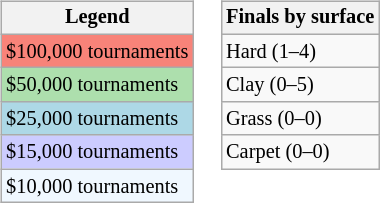<table>
<tr valign=top>
<td><br><table class=wikitable style="font-size:85%">
<tr>
<th>Legend</th>
</tr>
<tr style="background:#f88379;">
<td>$100,000 tournaments</td>
</tr>
<tr style="background:#addfad;">
<td>$50,000 tournaments</td>
</tr>
<tr style="background:lightblue;">
<td>$25,000 tournaments</td>
</tr>
<tr style="background:#ccccff;">
<td>$15,000 tournaments</td>
</tr>
<tr style="background:#f0f8ff;">
<td>$10,000 tournaments</td>
</tr>
</table>
</td>
<td><br><table class=wikitable style="font-size:85%">
<tr>
<th>Finals by surface</th>
</tr>
<tr>
<td>Hard (1–4)</td>
</tr>
<tr>
<td>Clay (0–5)</td>
</tr>
<tr>
<td>Grass (0–0)</td>
</tr>
<tr>
<td>Carpet (0–0)</td>
</tr>
</table>
</td>
</tr>
</table>
